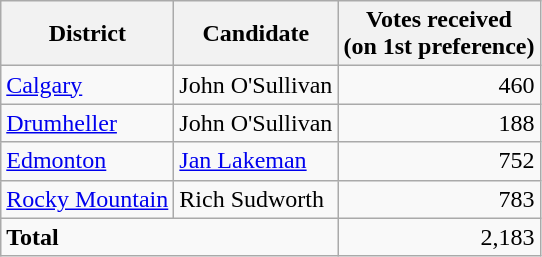<table class="wikitable">
<tr>
<th>District</th>
<th>Candidate</th>
<th>Votes received<br>(on 1st preference)</th>
</tr>
<tr>
<td><a href='#'>Calgary</a></td>
<td>John O'Sullivan</td>
<td style="text-align:right;">460</td>
</tr>
<tr>
<td><a href='#'>Drumheller</a></td>
<td>John O'Sullivan</td>
<td style="text-align:right;">188</td>
</tr>
<tr>
<td><a href='#'>Edmonton</a></td>
<td><a href='#'>Jan Lakeman</a></td>
<td style="text-align:right;">752</td>
</tr>
<tr>
<td><a href='#'>Rocky Mountain</a></td>
<td>Rich Sudworth</td>
<td style="text-align:right;">783</td>
</tr>
<tr>
<td colspan="2"><strong>Total</strong></td>
<td style="text-align:right;">2,183</td>
</tr>
</table>
